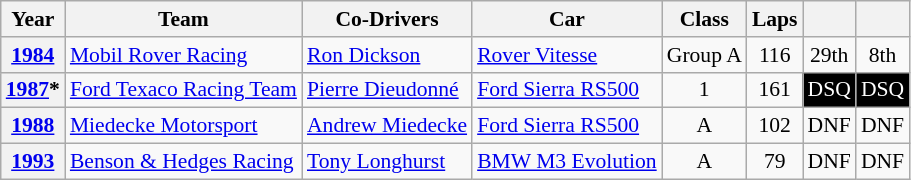<table class="wikitable" style="text-align:center; font-size:90%">
<tr>
<th>Year</th>
<th>Team</th>
<th>Co-Drivers</th>
<th>Car</th>
<th>Class</th>
<th>Laps</th>
<th></th>
<th></th>
</tr>
<tr>
<th><a href='#'>1984</a></th>
<td align="left" nowrap> <a href='#'>Mobil Rover Racing</a></td>
<td align="left" nowrap> <a href='#'>Ron Dickson</a></td>
<td align="left" nowrap><a href='#'>Rover Vitesse</a></td>
<td>Group A</td>
<td>116</td>
<td>29th</td>
<td>8th</td>
</tr>
<tr>
<th><a href='#'>1987</a>*</th>
<td align="left" nowrap> <a href='#'>Ford Texaco Racing Team</a></td>
<td align="left" nowrap> <a href='#'>Pierre Dieudonné</a></td>
<td align="left" nowrap><a href='#'>Ford Sierra RS500</a></td>
<td>1</td>
<td>161</td>
<td style="background:#000000; color:white">DSQ</td>
<td style="background:#000000; color:white">DSQ</td>
</tr>
<tr>
<th><a href='#'>1988</a></th>
<td align="left" nowrap> <a href='#'>Miedecke Motorsport</a></td>
<td align="left" nowrap> <a href='#'>Andrew Miedecke</a></td>
<td align="left" nowrap><a href='#'>Ford Sierra RS500</a></td>
<td>A</td>
<td>102</td>
<td>DNF</td>
<td>DNF</td>
</tr>
<tr>
<th><a href='#'>1993</a></th>
<td align="left" nowrap> <a href='#'>Benson & Hedges Racing</a></td>
<td align="left" nowrap> <a href='#'>Tony Longhurst</a></td>
<td align="left" nowrap><a href='#'>BMW M3 Evolution</a></td>
<td>A</td>
<td>79</td>
<td>DNF</td>
<td>DNF</td>
</tr>
</table>
